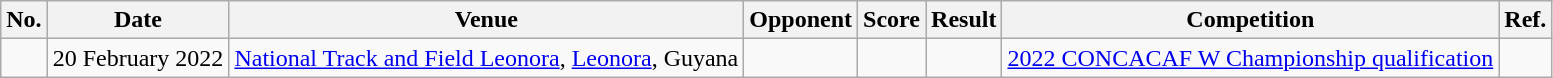<table class="wikitable">
<tr>
<th>No.</th>
<th>Date</th>
<th>Venue</th>
<th>Opponent</th>
<th>Score</th>
<th>Result</th>
<th>Competition</th>
<th>Ref.</th>
</tr>
<tr>
<td></td>
<td>20 February 2022</td>
<td><a href='#'>National Track and Field Leonora</a>, <a href='#'>Leonora</a>, Guyana</td>
<td></td>
<td></td>
<td></td>
<td><a href='#'>2022 CONCACAF W Championship qualification</a></td>
<td></td>
</tr>
</table>
